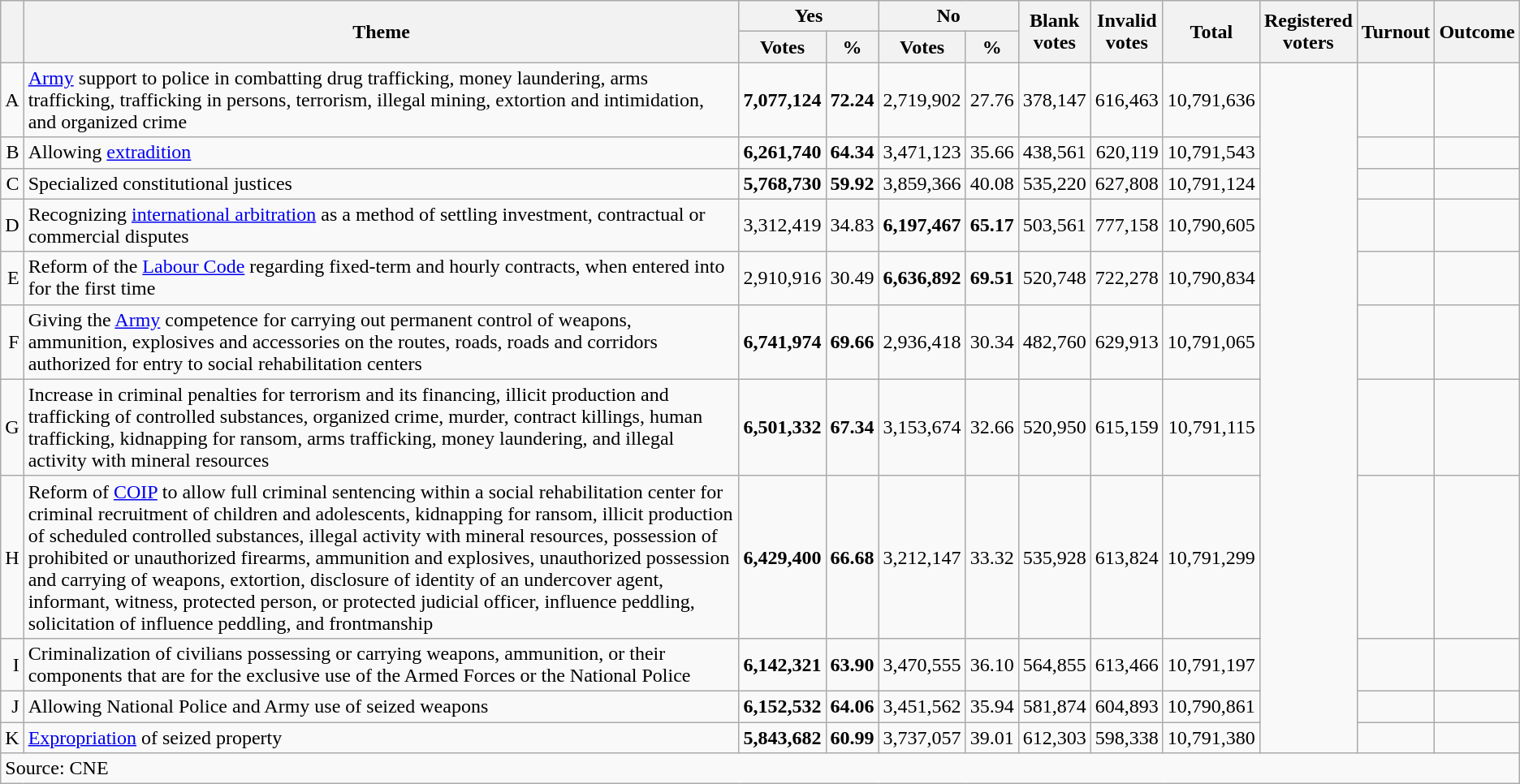<table class="wikitable sortable" style=text-align:right>
<tr>
<th rowspan=2></th>
<th rowspan=2>Theme</th>
<th colspan=2>Yes</th>
<th colspan=2>No</th>
<th rowspan=2>Blank<br>votes</th>
<th rowspan=2>Invalid<br>votes</th>
<th rowspan=2>Total</th>
<th rowspan=2>Registered<br>voters</th>
<th rowspan=2>Turnout</th>
<th rowspan=2>Outcome</th>
</tr>
<tr>
<th>Votes</th>
<th>%</th>
<th>Votes</th>
<th>%</th>
</tr>
<tr>
<td>A</td>
<td align=left><a href='#'>Army</a> support to police in combatting drug trafficking, money laundering, arms trafficking, trafficking in persons, terrorism, illegal mining, extortion and intimidation, and organized crime</td>
<td><strong>7,077,124</strong></td>
<td><strong>72.24</strong></td>
<td>2,719,902</td>
<td>27.76</td>
<td>378,147</td>
<td>616,463</td>
<td>10,791,636</td>
<td rowspan=11></td>
<td></td>
<td></td>
</tr>
<tr>
<td>B</td>
<td align=left>Allowing <a href='#'>extradition</a></td>
<td><strong>6,261,740</strong></td>
<td><strong>64.34</strong></td>
<td>3,471,123</td>
<td>35.66</td>
<td>438,561</td>
<td>620,119</td>
<td>10,791,543</td>
<td></td>
<td></td>
</tr>
<tr>
<td>C</td>
<td align=left>Specialized constitutional justices</td>
<td><strong>5,768,730</strong></td>
<td><strong>59.92</strong></td>
<td>3,859,366</td>
<td>40.08</td>
<td>535,220</td>
<td>627,808</td>
<td>10,791,124</td>
<td></td>
<td></td>
</tr>
<tr>
<td>D</td>
<td align=left>Recognizing <a href='#'>international arbitration</a> as a method of settling investment, contractual or commercial disputes</td>
<td>3,312,419</td>
<td>34.83</td>
<td><strong>6,197,467</strong></td>
<td><strong>65.17</strong></td>
<td>503,561</td>
<td>777,158</td>
<td>10,790,605</td>
<td></td>
<td></td>
</tr>
<tr>
<td>E</td>
<td align=left>Reform of the <a href='#'>Labour Code</a> regarding fixed-term and hourly contracts, when entered into for the first time</td>
<td>2,910,916</td>
<td>30.49</td>
<td><strong>6,636,892</strong></td>
<td><strong>69.51</strong></td>
<td>520,748</td>
<td>722,278</td>
<td>10,790,834</td>
<td></td>
<td></td>
</tr>
<tr>
<td>F</td>
<td align=left>Giving the <a href='#'>Army</a> competence for carrying out permanent control of weapons, ammunition, explosives and accessories on the routes, roads, roads and corridors authorized for entry to social rehabilitation centers</td>
<td><strong>6,741,974</strong></td>
<td><strong>69.66</strong></td>
<td>2,936,418</td>
<td>30.34</td>
<td>482,760</td>
<td>629,913</td>
<td>10,791,065</td>
<td></td>
<td></td>
</tr>
<tr>
<td>G</td>
<td align=left>Increase in criminal penalties for terrorism and its financing, illicit production and trafficking of controlled substances, organized crime, murder, contract killings, human trafficking, kidnapping for ransom, arms trafficking, money laundering, and illegal activity with mineral resources</td>
<td><strong>6,501,332</strong></td>
<td><strong>67.34</strong></td>
<td>3,153,674</td>
<td>32.66</td>
<td>520,950</td>
<td>615,159</td>
<td>10,791,115</td>
<td></td>
<td></td>
</tr>
<tr>
<td>H</td>
<td align=left>Reform of <a href='#'>COIP</a> to allow full criminal sentencing within a social rehabilitation center for criminal recruitment of children and adolescents, kidnapping for ransom, illicit production of scheduled controlled substances, illegal activity with mineral resources, possession of prohibited or unauthorized firearms, ammunition and explosives, unauthorized possession and carrying of weapons, extortion, disclosure of identity of an undercover agent, informant, witness, protected person, or protected judicial officer, influence peddling, solicitation of influence peddling, and frontmanship</td>
<td><strong>6,429,400</strong></td>
<td><strong>66.68</strong></td>
<td>3,212,147</td>
<td>33.32</td>
<td>535,928</td>
<td>613,824</td>
<td>10,791,299</td>
<td></td>
<td></td>
</tr>
<tr>
<td>I</td>
<td align=left>Criminalization of civilians possessing or carrying weapons, ammunition, or their components that are for the exclusive use of the Armed Forces or the National Police</td>
<td><strong>6,142,321</strong></td>
<td><strong>63.90</strong></td>
<td>3,470,555</td>
<td>36.10</td>
<td>564,855</td>
<td>613,466</td>
<td>10,791,197</td>
<td></td>
<td></td>
</tr>
<tr>
<td>J</td>
<td align=left>Allowing National Police and Army use of seized weapons</td>
<td><strong>6,152,532</strong></td>
<td><strong>64.06</strong></td>
<td>3,451,562</td>
<td>35.94</td>
<td>581,874</td>
<td>604,893</td>
<td>10,790,861</td>
<td></td>
<td></td>
</tr>
<tr>
<td>K</td>
<td align=left><a href='#'>Expropriation</a> of seized property</td>
<td><strong>5,843,682</strong></td>
<td><strong>60.99</strong></td>
<td>3,737,057</td>
<td>39.01</td>
<td>612,303</td>
<td>598,338</td>
<td>10,791,380</td>
<td></td>
<td></td>
</tr>
<tr class=sortbottom>
<td align=left colspan=12>Source: CNE</td>
</tr>
</table>
